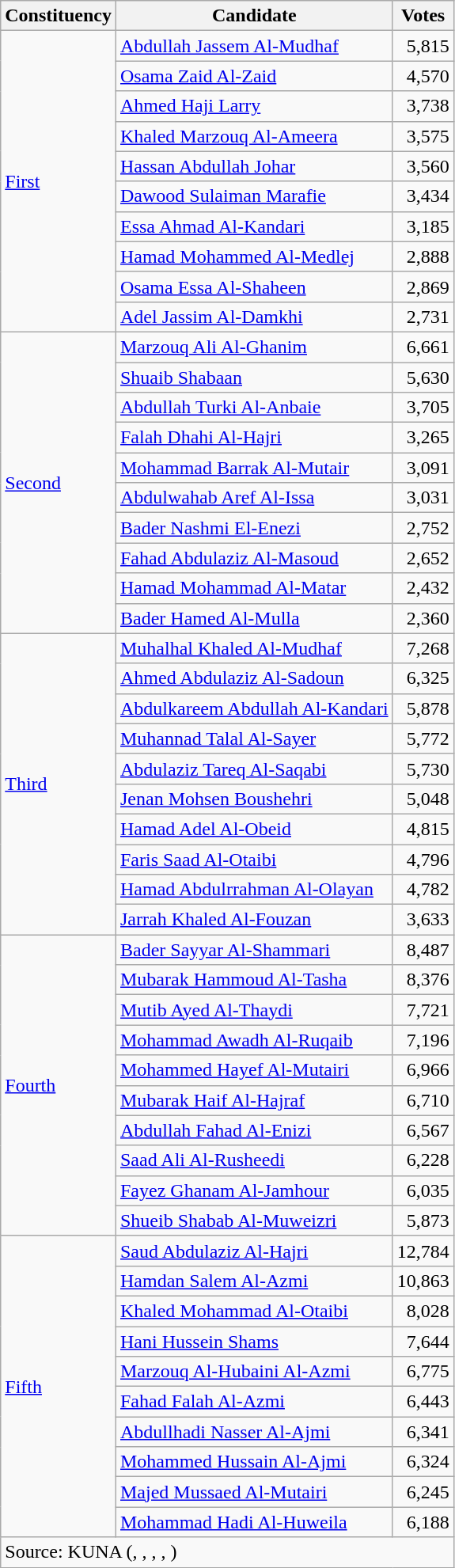<table class=wikitable style=text-align:right>
<tr>
<th>Constituency</th>
<th>Candidate</th>
<th>Votes</th>
</tr>
<tr>
<td rowspan="10" align="left"><a href='#'>First</a></td>
<td align="left"><a href='#'>Abdullah Jassem Al-Mudhaf</a></td>
<td>5,815</td>
</tr>
<tr>
<td align="left"><a href='#'>Osama Zaid Al-Zaid</a></td>
<td>4,570</td>
</tr>
<tr>
<td align="left"><a href='#'>Ahmed Haji Larry</a></td>
<td>3,738</td>
</tr>
<tr>
<td align="left"><a href='#'>Khaled Marzouq Al-Ameera</a></td>
<td>3,575</td>
</tr>
<tr>
<td align="left"><a href='#'>Hassan Abdullah Johar</a></td>
<td>3,560</td>
</tr>
<tr>
<td align="left"><a href='#'>Dawood Sulaiman Marafie</a></td>
<td>3,434</td>
</tr>
<tr>
<td align="left"><a href='#'>Essa Ahmad Al-Kandari</a></td>
<td>3,185</td>
</tr>
<tr>
<td align="left"><a href='#'>Hamad Mohammed Al-Medlej</a></td>
<td>2,888</td>
</tr>
<tr>
<td align="left"><a href='#'>Osama Essa Al-Shaheen</a></td>
<td>2,869</td>
</tr>
<tr>
<td align="left"><a href='#'>Adel Jassim Al-Damkhi</a></td>
<td>2,731</td>
</tr>
<tr>
<td rowspan="10" align="left"><a href='#'>Second</a></td>
<td align="left"><a href='#'>Marzouq Ali Al-Ghanim</a></td>
<td>6,661</td>
</tr>
<tr>
<td align="left"><a href='#'>Shuaib Shabaan</a></td>
<td>5,630</td>
</tr>
<tr>
<td align="left"><a href='#'>Abdullah Turki Al-Anbaie</a></td>
<td>3,705</td>
</tr>
<tr>
<td align="left"><a href='#'>Falah Dhahi Al-Hajri</a></td>
<td>3,265</td>
</tr>
<tr>
<td align="left"><a href='#'>Mohammad Barrak Al-Mutair</a></td>
<td>3,091</td>
</tr>
<tr>
<td align="left"><a href='#'>Abdulwahab Aref Al-Issa</a></td>
<td>3,031</td>
</tr>
<tr>
<td align="left"><a href='#'>Bader Nashmi El-Enezi</a></td>
<td>2,752</td>
</tr>
<tr>
<td align="left"><a href='#'>Fahad Abdulaziz Al-Masoud</a></td>
<td>2,652</td>
</tr>
<tr>
<td align="left"><a href='#'>Hamad Mohammad Al-Matar</a></td>
<td>2,432</td>
</tr>
<tr>
<td align="left"><a href='#'>Bader Hamed Al-Mulla</a></td>
<td>2,360</td>
</tr>
<tr>
<td rowspan="10" align="left"><a href='#'>Third</a></td>
<td align="left"><a href='#'>Muhalhal Khaled Al-Mudhaf</a></td>
<td>7,268</td>
</tr>
<tr>
<td align="left"><a href='#'>Ahmed Abdulaziz Al-Sadoun</a></td>
<td>6,325</td>
</tr>
<tr>
<td align="left"><a href='#'>Abdulkareem Abdullah Al-Kandari</a></td>
<td>5,878</td>
</tr>
<tr>
<td align="left"><a href='#'>Muhannad Talal Al-Sayer</a></td>
<td>5,772</td>
</tr>
<tr>
<td align="left"><a href='#'>Abdulaziz Tareq Al-Saqabi</a></td>
<td>5,730</td>
</tr>
<tr>
<td align="left"><a href='#'>Jenan Mohsen Boushehri</a></td>
<td>5,048</td>
</tr>
<tr>
<td align="left"><a href='#'>Hamad Adel Al-Obeid</a></td>
<td>4,815</td>
</tr>
<tr>
<td align="left"><a href='#'>Faris Saad Al-Otaibi</a></td>
<td>4,796</td>
</tr>
<tr>
<td align="left"><a href='#'>Hamad Abdulrrahman Al-Olayan</a></td>
<td>4,782</td>
</tr>
<tr>
<td align="left"><a href='#'>Jarrah Khaled Al-Fouzan</a></td>
<td>3,633</td>
</tr>
<tr>
<td rowspan="10" align="left"><a href='#'>Fourth</a></td>
<td align="left"><a href='#'>Bader Sayyar Al-Shammari</a></td>
<td>8,487</td>
</tr>
<tr>
<td align="left"><a href='#'>Mubarak Hammoud Al-Tasha</a></td>
<td>8,376</td>
</tr>
<tr>
<td align="left"><a href='#'>Mutib Ayed Al-Thaydi</a></td>
<td>7,721</td>
</tr>
<tr>
<td align="left"><a href='#'>Mohammad Awadh Al-Ruqaib</a></td>
<td>7,196</td>
</tr>
<tr>
<td align="left"><a href='#'>Mohammed Hayef Al-Mutairi</a></td>
<td>6,966</td>
</tr>
<tr>
<td align="left"><a href='#'>Mubarak Haif Al-Hajraf</a></td>
<td>6,710</td>
</tr>
<tr>
<td align="left"><a href='#'>Abdullah Fahad Al-Enizi</a></td>
<td>6,567</td>
</tr>
<tr>
<td align="left"><a href='#'>Saad Ali Al-Rusheedi</a></td>
<td>6,228</td>
</tr>
<tr>
<td align="left"><a href='#'>Fayez Ghanam Al-Jamhour</a></td>
<td>6,035</td>
</tr>
<tr>
<td align="left"><a href='#'>Shueib Shabab Al-Muweizri</a></td>
<td>5,873</td>
</tr>
<tr>
<td rowspan="10" align="left"><a href='#'>Fifth</a></td>
<td align="left"><a href='#'>Saud Abdulaziz Al-Hajri</a></td>
<td>12,784</td>
</tr>
<tr>
<td align="left"><a href='#'>Hamdan Salem Al-Azmi</a></td>
<td>10,863</td>
</tr>
<tr>
<td align="left"><a href='#'>Khaled Mohammad Al-Otaibi</a></td>
<td>8,028</td>
</tr>
<tr>
<td align="left"><a href='#'>Hani Hussein Shams</a></td>
<td>7,644</td>
</tr>
<tr>
<td align="left"><a href='#'>Marzouq Al-Hubaini Al-Azmi</a></td>
<td>6,775</td>
</tr>
<tr>
<td align="left"><a href='#'>Fahad Falah Al-Azmi</a></td>
<td>6,443</td>
</tr>
<tr>
<td align="left"><a href='#'>Abdullhadi Nasser Al-Ajmi</a></td>
<td>6,341</td>
</tr>
<tr>
<td align="left"><a href='#'>Mohammed Hussain Al-Ajmi</a></td>
<td>6,324</td>
</tr>
<tr>
<td align="left"><a href='#'>Majed Mussaed Al-Mutairi</a></td>
<td>6,245</td>
</tr>
<tr>
<td align="left"><a href='#'>Mohammad Hadi Al-Huweila</a></td>
<td>6,188</td>
</tr>
<tr>
<td colspan="3" align="left">Source: KUNA (, , , , )</td>
</tr>
</table>
